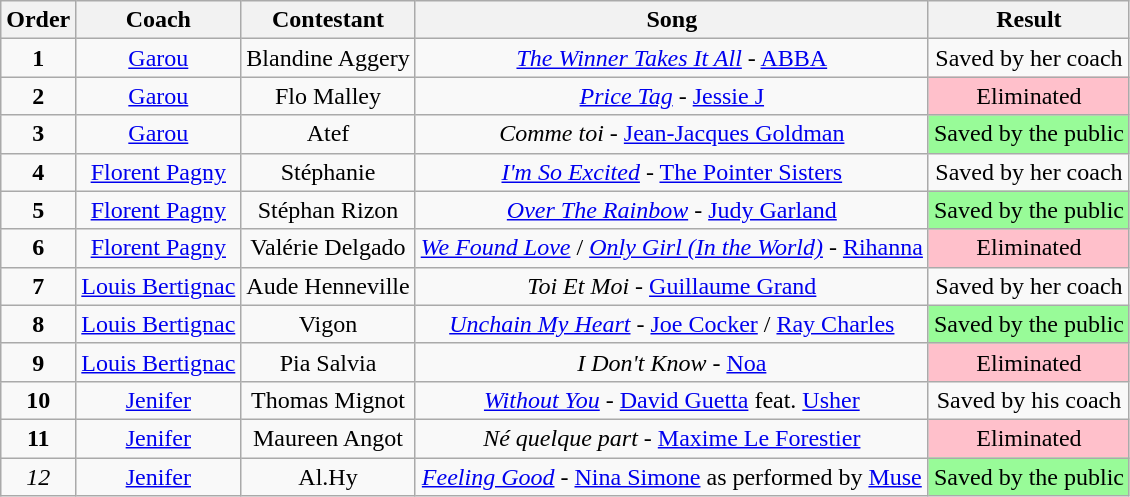<table class="wikitable sortable" style="text-align: center; width: auto;">
<tr>
<th>Order</th>
<th>Coach</th>
<th>Contestant</th>
<th>Song</th>
<th>Result</th>
</tr>
<tr>
<td><strong>1</strong></td>
<td><a href='#'>Garou</a></td>
<td>Blandine Aggery</td>
<td><em><a href='#'>The Winner Takes It All</a></em> - <a href='#'>ABBA</a></td>
<td>Saved by her coach</td>
</tr>
<tr>
<td><strong>2</strong></td>
<td><a href='#'>Garou</a></td>
<td>Flo Malley</td>
<td><em><a href='#'>Price Tag</a></em> - <a href='#'>Jessie J</a></td>
<td style="background:pink">Eliminated</td>
</tr>
<tr>
<td><strong>3</strong></td>
<td><a href='#'>Garou</a></td>
<td>Atef</td>
<td><em>Comme toi</em> - <a href='#'>Jean-Jacques Goldman</a></td>
<td style="background:palegreen">Saved by the public</td>
</tr>
<tr>
<td><strong>4</strong></td>
<td><a href='#'>Florent Pagny</a></td>
<td>Stéphanie</td>
<td><em><a href='#'>I'm So Excited</a></em> - <a href='#'>The Pointer Sisters</a></td>
<td>Saved by her coach</td>
</tr>
<tr>
<td><strong>5</strong></td>
<td><a href='#'>Florent Pagny</a></td>
<td>Stéphan Rizon</td>
<td><em><a href='#'>Over The Rainbow</a></em> - <a href='#'>Judy Garland</a></td>
<td style="background:palegreen">Saved by the public</td>
</tr>
<tr>
<td><strong>6</strong></td>
<td><a href='#'>Florent Pagny</a></td>
<td>Valérie Delgado</td>
<td><em><a href='#'>We Found Love</a></em> / <em><a href='#'>Only Girl (In the World)</a></em> - <a href='#'>Rihanna</a></td>
<td style="background:pink">Eliminated</td>
</tr>
<tr>
<td><strong>7</strong></td>
<td><a href='#'>Louis Bertignac</a></td>
<td>Aude Henneville</td>
<td><em>Toi Et Moi</em> - <a href='#'>Guillaume Grand</a></td>
<td>Saved by her coach</td>
</tr>
<tr>
<td><strong>8</strong></td>
<td><a href='#'>Louis Bertignac</a></td>
<td>Vigon</td>
<td><em><a href='#'>Unchain My Heart</a></em> - <a href='#'>Joe Cocker</a> / <a href='#'>Ray Charles</a></td>
<td style="background:palegreen">Saved by the public</td>
</tr>
<tr>
<td><strong>9</strong></td>
<td><a href='#'>Louis Bertignac</a></td>
<td>Pia Salvia</td>
<td><em>I Don't Know</em> - <a href='#'>Noa</a></td>
<td style="background:pink">Eliminated</td>
</tr>
<tr>
<td><strong>10</strong></td>
<td><a href='#'>Jenifer</a></td>
<td>Thomas Mignot</td>
<td><em><a href='#'>Without You</a></em> - <a href='#'>David Guetta</a> feat. <a href='#'>Usher</a></td>
<td>Saved by his coach</td>
</tr>
<tr>
<td><strong>11</strong></td>
<td><a href='#'>Jenifer</a></td>
<td>Maureen Angot</td>
<td><em>Né quelque part</em> - <a href='#'>Maxime Le Forestier</a></td>
<td style="background:pink">Eliminated</td>
</tr>
<tr>
<td><em>12</em></td>
<td><a href='#'>Jenifer</a></td>
<td>Al.Hy</td>
<td><em><a href='#'>Feeling Good</a></em> - <a href='#'>Nina Simone</a> as performed by <a href='#'>Muse</a></td>
<td style="background:palegreen">Saved by the public</td>
</tr>
</table>
